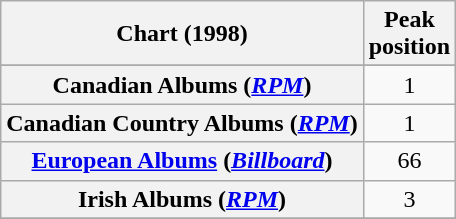<table class="wikitable sortable plainrowheaders" style="text-align:center">
<tr>
<th scope="col">Chart (1998)</th>
<th scope="col">Peak<br>position</th>
</tr>
<tr>
</tr>
<tr>
<th scope="row">Canadian Albums (<em><a href='#'>RPM</a></em>)</th>
<td>1</td>
</tr>
<tr>
<th scope="row">Canadian Country Albums (<em><a href='#'>RPM</a></em>)</th>
<td>1</td>
</tr>
<tr>
<th scope="row"><a href='#'>European Albums</a> (<em><a href='#'>Billboard</a></em>)</th>
<td>66</td>
</tr>
<tr>
<th scope="row">Irish Albums (<em><a href='#'>RPM</a></em>)</th>
<td>3</td>
</tr>
<tr>
</tr>
<tr>
</tr>
<tr>
</tr>
<tr>
</tr>
<tr>
</tr>
</table>
